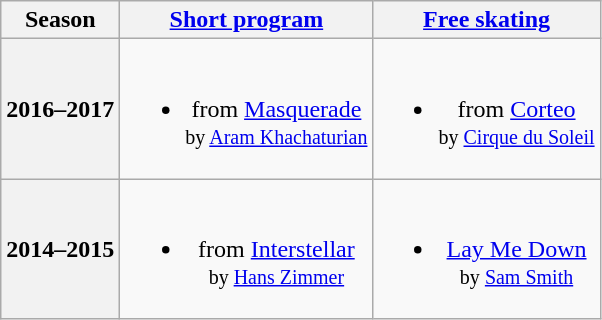<table class=wikitable style=text-align:center>
<tr>
<th>Season</th>
<th><a href='#'>Short program</a></th>
<th><a href='#'>Free skating</a></th>
</tr>
<tr>
<th>2016–2017 <br></th>
<td><br><ul><li>from <a href='#'>Masquerade</a> <br><small> by <a href='#'>Aram Khachaturian</a> </small></li></ul></td>
<td><br><ul><li>from <a href='#'>Corteo</a>  <br><small> by <a href='#'>Cirque du Soleil</a> </small></li></ul></td>
</tr>
<tr>
<th>2014–2015 <br></th>
<td><br><ul><li>from <a href='#'>Interstellar</a> <br><small> by <a href='#'>Hans Zimmer</a> </small></li></ul></td>
<td><br><ul><li><a href='#'>Lay Me Down</a> <br><small> by <a href='#'>Sam Smith</a> </small></li></ul></td>
</tr>
</table>
